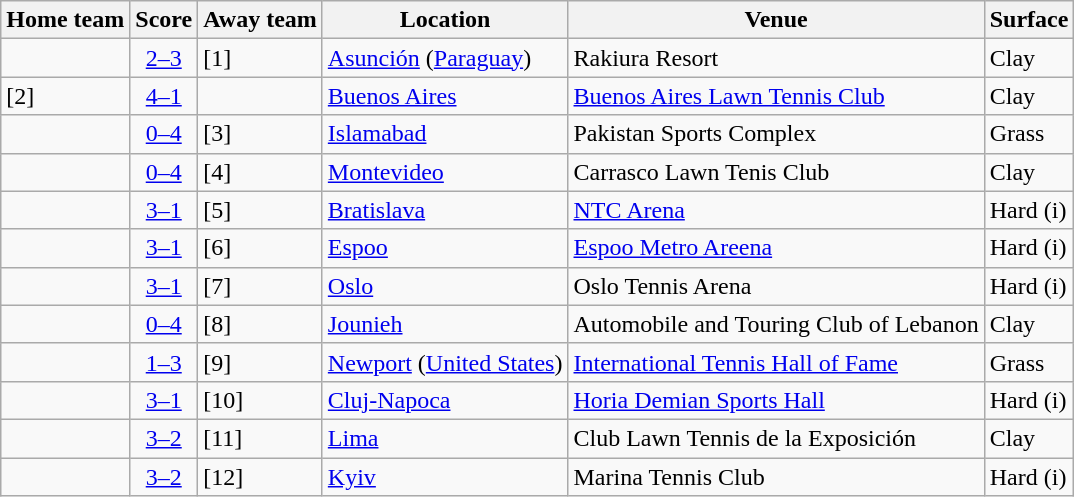<table class="wikitable">
<tr>
<th>Home team</th>
<th>Score</th>
<th>Away team</th>
<th>Location</th>
<th>Venue</th>
<th>Surface</th>
</tr>
<tr>
<td></td>
<td style="text-align:center;"><a href='#'> 2–3</a></td>
<td><strong></strong> [1]</td>
<td><a href='#'>Asunción</a> (<a href='#'>Paraguay</a>)</td>
<td>Rakiura Resort</td>
<td>Clay</td>
</tr>
<tr>
<td><strong></strong> [2]</td>
<td style="text-align:center;"><a href='#'> 4–1</a></td>
<td></td>
<td><a href='#'>Buenos Aires</a></td>
<td><a href='#'>Buenos Aires Lawn Tennis Club</a></td>
<td>Clay</td>
</tr>
<tr>
<td></td>
<td style="text-align:center;"><a href='#'> 0–4</a></td>
<td><strong></strong> [3]</td>
<td><a href='#'>Islamabad</a></td>
<td>Pakistan Sports Complex</td>
<td>Grass</td>
</tr>
<tr>
<td></td>
<td style="text-align:center;"><a href='#'> 0–4</a></td>
<td><strong></strong> [4]</td>
<td><a href='#'>Montevideo</a></td>
<td>Carrasco Lawn Tenis Club</td>
<td>Clay</td>
</tr>
<tr>
<td><strong></strong></td>
<td style="text-align:center;"><a href='#'>3–1</a></td>
<td> [5]</td>
<td><a href='#'>Bratislava</a></td>
<td><a href='#'>NTC Arena</a></td>
<td>Hard (i)</td>
</tr>
<tr>
<td><strong></strong></td>
<td style="text-align:center;"><a href='#'>3–1</a></td>
<td> [6]</td>
<td><a href='#'>Espoo</a></td>
<td><a href='#'>Espoo Metro Areena</a></td>
<td>Hard (i)</td>
</tr>
<tr>
<td><strong></strong></td>
<td style="text-align:center;"><a href='#'>3–1</a></td>
<td> [7]</td>
<td><a href='#'>Oslo</a></td>
<td>Oslo Tennis Arena</td>
<td>Hard (i)</td>
</tr>
<tr>
<td></td>
<td style="text-align:center;"><a href='#'>0–4</a></td>
<td><strong></strong> [8]</td>
<td><a href='#'>Jounieh</a></td>
<td>Automobile and Touring Club of Lebanon</td>
<td>Clay</td>
</tr>
<tr>
<td></td>
<td style="text-align:center;"><a href='#'>1–3</a></td>
<td><strong></strong> [9]</td>
<td><a href='#'>Newport</a> (<a href='#'>United States</a>)</td>
<td><a href='#'>International Tennis Hall of Fame</a></td>
<td>Grass</td>
</tr>
<tr>
<td><strong></strong></td>
<td style="text-align:center;"><a href='#'> 3–1</a></td>
<td> [10]</td>
<td><a href='#'>Cluj-Napoca</a></td>
<td><a href='#'>Horia Demian Sports Hall</a></td>
<td>Hard (i)</td>
</tr>
<tr>
<td><strong></strong></td>
<td style="text-align:center;"><a href='#'> 3–2</a></td>
<td> [11]</td>
<td><a href='#'>Lima</a></td>
<td>Club Lawn Tennis de la Exposición</td>
<td>Clay</td>
</tr>
<tr>
<td><strong></strong></td>
<td style="text-align:center;"><a href='#'>3–2</a></td>
<td> [12]</td>
<td><a href='#'>Kyiv</a></td>
<td>Marina Tennis Club</td>
<td>Hard (i)</td>
</tr>
</table>
